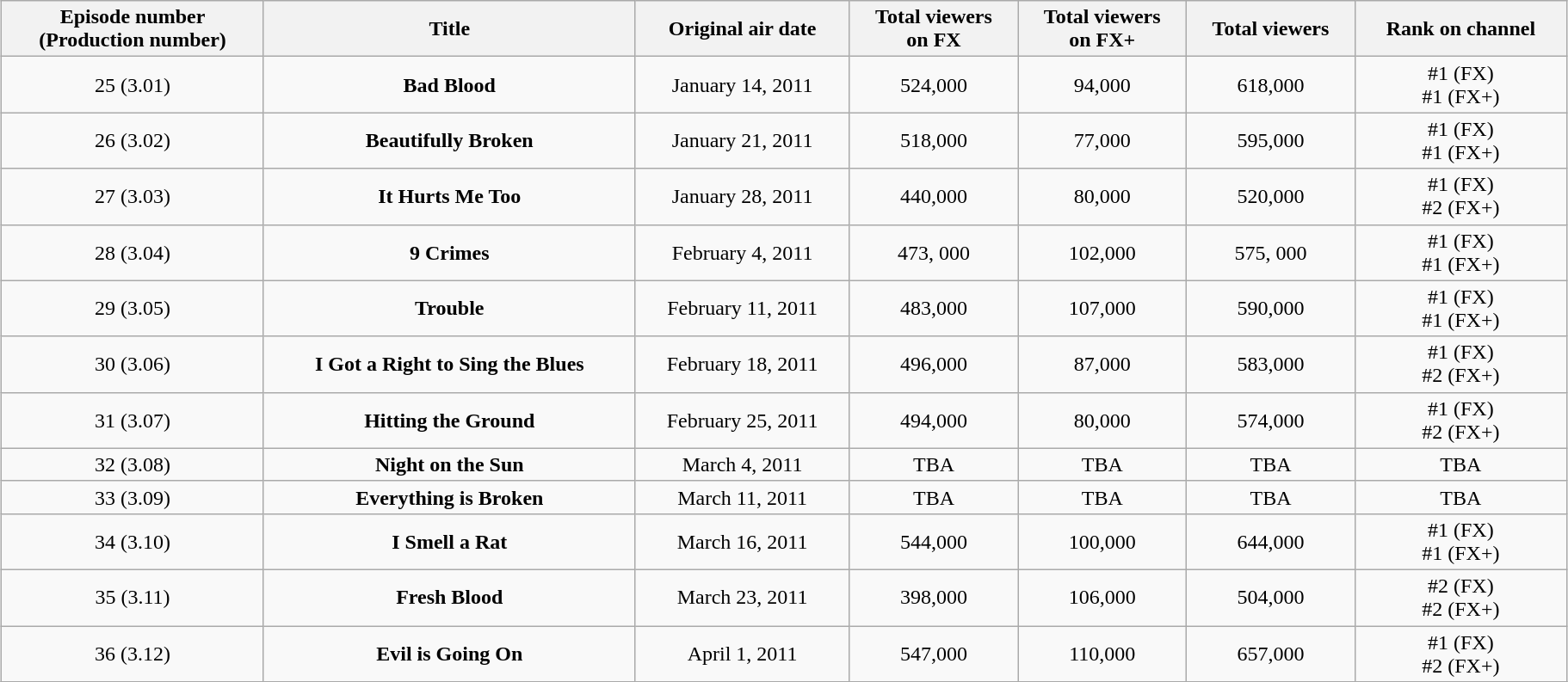<table class="wikitable" style="text-align:center; width: 96%; margin-left: auto; margin-right: auto;">
<tr>
<th>Episode number<br>(Production number)</th>
<th>Title</th>
<th>Original air date</th>
<th>Total viewers<br>on FX</th>
<th>Total viewers<br>on FX+</th>
<th>Total viewers</th>
<th>Rank on channel</th>
</tr>
<tr>
<td>25 (3.01)</td>
<td><strong>Bad Blood</strong></td>
<td>January 14, 2011</td>
<td>524,000</td>
<td>94,000</td>
<td>618,000</td>
<td>#1 (FX)<br>#1 (FX+)</td>
</tr>
<tr>
<td>26 (3.02)</td>
<td><strong>Beautifully Broken</strong></td>
<td>January 21, 2011</td>
<td>518,000</td>
<td>77,000</td>
<td>595,000</td>
<td>#1 (FX)<br>#1 (FX+)</td>
</tr>
<tr>
<td>27 (3.03)</td>
<td><strong>It Hurts Me Too</strong></td>
<td>January 28, 2011</td>
<td>440,000</td>
<td>80,000</td>
<td>520,000</td>
<td>#1 (FX)<br>#2 (FX+)</td>
</tr>
<tr>
<td>28 (3.04)</td>
<td><strong>9 Crimes</strong></td>
<td>February 4, 2011</td>
<td>473, 000</td>
<td>102,000</td>
<td>575, 000</td>
<td>#1 (FX)<br>#1 (FX+)</td>
</tr>
<tr>
<td>29 (3.05)</td>
<td><strong>Trouble</strong></td>
<td>February 11, 2011</td>
<td>483,000</td>
<td>107,000</td>
<td>590,000</td>
<td>#1 (FX)<br>#1 (FX+)</td>
</tr>
<tr>
<td>30 (3.06)</td>
<td><strong>I Got a Right to Sing the Blues</strong></td>
<td>February 18, 2011</td>
<td>496,000</td>
<td>87,000</td>
<td>583,000</td>
<td>#1 (FX)<br>#2 (FX+)</td>
</tr>
<tr>
<td>31 (3.07)</td>
<td><strong>Hitting the Ground</strong></td>
<td>February 25, 2011</td>
<td>494,000</td>
<td>80,000</td>
<td>574,000</td>
<td>#1 (FX)<br>#2 (FX+)</td>
</tr>
<tr>
<td>32 (3.08)</td>
<td><strong>Night on the Sun</strong></td>
<td>March 4, 2011</td>
<td>TBA</td>
<td>TBA</td>
<td>TBA</td>
<td>TBA</td>
</tr>
<tr>
<td>33 (3.09)</td>
<td><strong>Everything is Broken</strong></td>
<td>March 11, 2011</td>
<td>TBA</td>
<td>TBA</td>
<td>TBA</td>
<td>TBA</td>
</tr>
<tr>
<td>34 (3.10)</td>
<td><strong>I Smell a Rat</strong></td>
<td>March 16, 2011</td>
<td>544,000</td>
<td>100,000</td>
<td>644,000</td>
<td>#1 (FX)<br>#1 (FX+)</td>
</tr>
<tr>
<td>35 (3.11)</td>
<td><strong>Fresh Blood</strong></td>
<td>March 23, 2011</td>
<td>398,000</td>
<td>106,000</td>
<td>504,000</td>
<td>#2 (FX)<br>#2 (FX+)</td>
</tr>
<tr>
<td>36 (3.12)</td>
<td><strong>Evil is Going On</strong></td>
<td>April 1, 2011</td>
<td>547,000</td>
<td>110,000</td>
<td>657,000</td>
<td>#1 (FX)<br>#2 (FX+)</td>
</tr>
<tr>
</tr>
</table>
